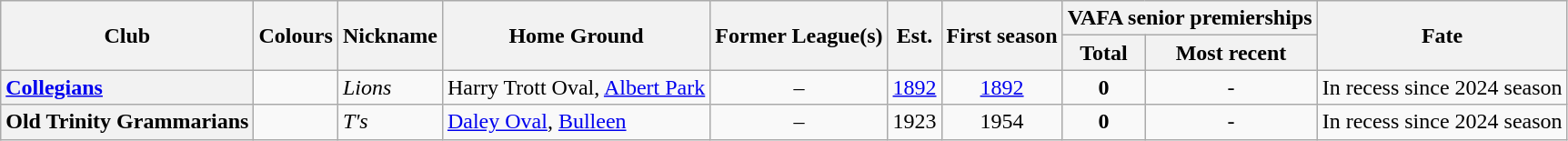<table class="wikitable sortable" width:100%">
<tr>
<th rowspan="2">Club</th>
<th rowspan="2" class="unsortable">Colours</th>
<th rowspan="2">Nickname</th>
<th rowspan="2">Home Ground</th>
<th rowspan="2">Former League(s)</th>
<th rowspan="2">Est.</th>
<th rowspan="2">First season</th>
<th colspan="2">VAFA senior premierships</th>
<th rowspan="2">Fate</th>
</tr>
<tr>
<th>Total</th>
<th>Most recent</th>
</tr>
<tr>
<th style="text-align:left;"><a href='#'>Collegians</a></th>
<td></td>
<td><em>Lions</em></td>
<td>Harry Trott Oval, <a href='#'>Albert Park</a></td>
<td style="text-align:center;">–</td>
<td style="text-align:center;"><a href='#'>1892</a></td>
<td style="text-align:center;"><a href='#'>1892</a></td>
<td style="text-align:center;"><strong>0</strong></td>
<td style="text-align:center;">-</td>
<td>In recess since 2024 season</td>
</tr>
<tr>
<th style="text-align:left;">Old Trinity Grammarians</th>
<td></td>
<td><em>T's</em></td>
<td><a href='#'>Daley Oval</a>, <a href='#'>Bulleen</a></td>
<td style="text-align:center;">–</td>
<td style="text-align:center;">1923</td>
<td style="text-align:center;">1954</td>
<td style="text-align:center;"><strong>0</strong></td>
<td style="text-align:center;">-</td>
<td>In recess since 2024 season</td>
</tr>
</table>
